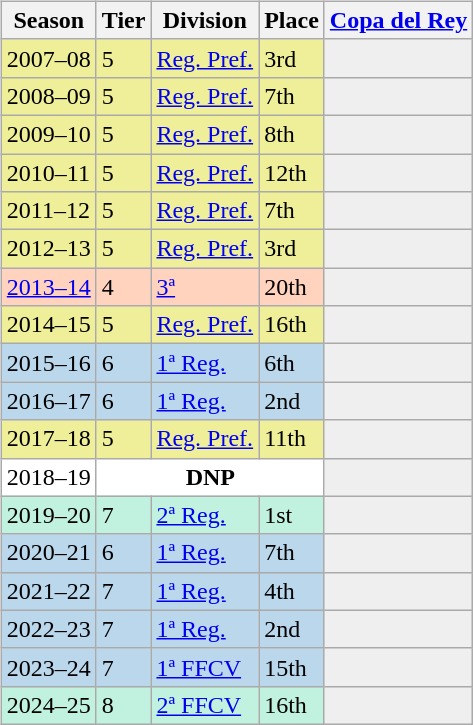<table>
<tr>
<td style="vertical-align:top; width=0%"><br><table class="wikitable">
<tr style="background:#f0f6fa;">
<th>Season</th>
<th>Tier</th>
<th>Division</th>
<th>Place</th>
<th><a href='#'>Copa del Rey</a></th>
</tr>
<tr>
<td style="background:#EFEF99;">2007–08</td>
<td style="background:#EFEF99;">5</td>
<td style="background:#EFEF99;"><a href='#'>Reg. Pref.</a></td>
<td style="background:#EFEF99;">3rd</td>
<th style="background:#efefef;"></th>
</tr>
<tr>
<td style="background:#EFEF99;">2008–09</td>
<td style="background:#EFEF99;">5</td>
<td style="background:#EFEF99;"><a href='#'>Reg. Pref.</a></td>
<td style="background:#EFEF99;">7th</td>
<th style="background:#efefef;"></th>
</tr>
<tr>
<td style="background:#EFEF99;">2009–10</td>
<td style="background:#EFEF99;">5</td>
<td style="background:#EFEF99;"><a href='#'>Reg. Pref.</a></td>
<td style="background:#EFEF99;">8th</td>
<th style="background:#efefef;"></th>
</tr>
<tr>
<td style="background:#EFEF99;">2010–11</td>
<td style="background:#EFEF99;">5</td>
<td style="background:#EFEF99;"><a href='#'>Reg. Pref.</a></td>
<td style="background:#EFEF99;">12th</td>
<th style="background:#efefef;"></th>
</tr>
<tr>
<td style="background:#EFEF99;">2011–12</td>
<td style="background:#EFEF99;">5</td>
<td style="background:#EFEF99;"><a href='#'>Reg. Pref.</a></td>
<td style="background:#EFEF99;">7th</td>
<th style="background:#efefef;"></th>
</tr>
<tr>
<td style="background:#EFEF99;">2012–13</td>
<td style="background:#EFEF99;">5</td>
<td style="background:#EFEF99;"><a href='#'>Reg. Pref.</a></td>
<td style="background:#EFEF99;">3rd</td>
<th style="background:#efefef;"></th>
</tr>
<tr>
<td style="background:#FFD3BD;"><a href='#'>2013–14</a></td>
<td style="background:#FFD3BD;">4</td>
<td style="background:#FFD3BD;"><a href='#'>3ª</a></td>
<td style="background:#FFD3BD;">20th</td>
<th style="background:#efefef;"></th>
</tr>
<tr>
<td style="background:#EFEF99;">2014–15</td>
<td style="background:#EFEF99;">5</td>
<td style="background:#EFEF99;"><a href='#'>Reg. Pref.</a></td>
<td style="background:#EFEF99;">16th</td>
<th style="background:#efefef;"></th>
</tr>
<tr>
<td style="background:#BBD7EC;">2015–16</td>
<td style="background:#BBD7EC;">6</td>
<td style="background:#BBD7EC;"><a href='#'>1ª Reg.</a></td>
<td style="background:#BBD7EC;">6th</td>
<th style="background:#efefef;"></th>
</tr>
<tr>
<td style="background:#BBD7EC;">2016–17</td>
<td style="background:#BBD7EC;">6</td>
<td style="background:#BBD7EC;"><a href='#'>1ª Reg.</a></td>
<td style="background:#BBD7EC;">2nd</td>
<th style="background:#efefef;"></th>
</tr>
<tr>
<td style="background:#EFEF99;">2017–18</td>
<td style="background:#EFEF99;">5</td>
<td style="background:#EFEF99;"><a href='#'>Reg. Pref.</a></td>
<td style="background:#EFEF99;">11th</td>
<th style="background:#efefef;"></th>
</tr>
<tr>
<td style="background:#FFFFFF;">2018–19</td>
<th style="background:#FFFFFF;" colspan="3">DNP</th>
<th style="background:#efefef;"></th>
</tr>
<tr>
<td style="background:#C0F2DF;">2019–20</td>
<td style="background:#C0F2DF;">7</td>
<td style="background:#C0F2DF;"><a href='#'>2ª Reg.</a></td>
<td style="background:#C0F2DF;">1st</td>
<td style="background:#efefef;"></td>
</tr>
<tr>
<td style="background:#BBD7EC;">2020–21</td>
<td style="background:#BBD7EC;">6</td>
<td style="background:#BBD7EC;"><a href='#'>1ª Reg.</a></td>
<td style="background:#BBD7EC;">7th</td>
<th style="background:#efefef;"></th>
</tr>
<tr>
<td style="background:#BBD7EC;">2021–22</td>
<td style="background:#BBD7EC;">7</td>
<td style="background:#BBD7EC;"><a href='#'>1ª Reg.</a></td>
<td style="background:#BBD7EC;">4th</td>
<th style="background:#efefef;"></th>
</tr>
<tr>
<td style="background:#BBD7EC;">2022–23</td>
<td style="background:#BBD7EC;">7</td>
<td style="background:#BBD7EC;"><a href='#'>1ª Reg.</a></td>
<td style="background:#BBD7EC;">2nd</td>
<th style="background:#efefef;"></th>
</tr>
<tr>
<td style="background:#BBD7EC;">2023–24</td>
<td style="background:#BBD7EC;">7</td>
<td style="background:#BBD7EC;"><a href='#'>1ª FFCV</a></td>
<td style="background:#BBD7EC;">15th</td>
<th style="background:#efefef;"></th>
</tr>
<tr>
<td style="background:#C0F2DF;">2024–25</td>
<td style="background:#C0F2DF;">8</td>
<td style="background:#C0F2DF;"><a href='#'>2ª FFCV</a></td>
<td style="background:#C0F2DF;">16th</td>
<td style="background:#efefef;"></td>
</tr>
</table>
</td>
</tr>
</table>
